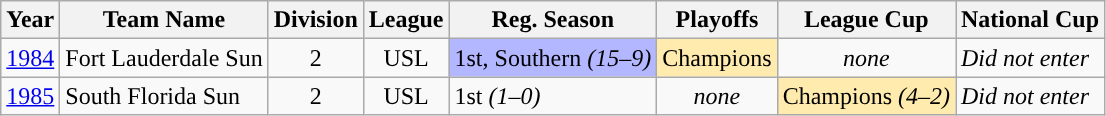<table class="wikitable">
<tr>
<th>Year</th>
<th>Team Name</th>
<th>Division</th>
<th>League</th>
<th>Reg. Season</th>
<th>Playoffs</th>
<th>League Cup</th>
<th>National Cup</th>
</tr>
<tr>
<td><a href='#'>1984</a></td>
<td>Fort Lauderdale Sun</td>
<td style="text-align:center">2</td>
<td style="text-align:center">USL</td>
<td style="background:#b3b7ff;">1st, Southern <em>(15–9)</em></td>
<td style="background:#ffebad;">Champions</td>
<td style="text-align:center"><em>none</em></td>
<td><em>Did not enter</em></td>
</tr>
<tr>
<td><a href='#'>1985</a></td>
<td>South Florida Sun</td>
<td style="text-align:center">2</td>
<td style="text-align:center">USL</td>
<td>1st <em>(1–0)</em></td>
<td style="text-align:center"><em>none</em></td>
<td style="background:#ffebad;">Champions <em>(4–2)</em></td>
<td><em>Did not enter</em></td>
</tr>
</table>
